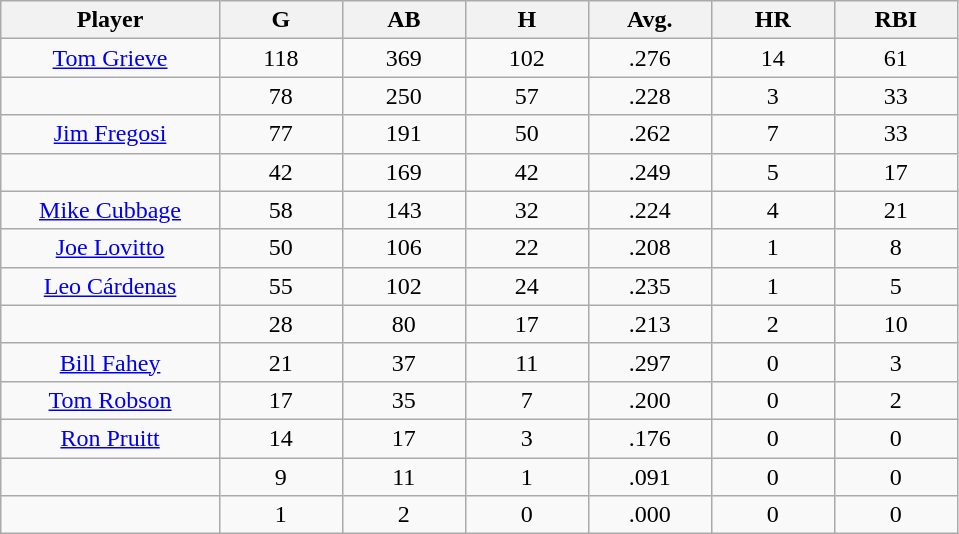<table class="wikitable sortable">
<tr>
<th bgcolor="#DDDDFF" width="16%">Player</th>
<th bgcolor="#DDDDFF" width="9%">G</th>
<th bgcolor="#DDDDFF" width="9%">AB</th>
<th bgcolor="#DDDDFF" width="9%">H</th>
<th bgcolor="#DDDDFF" width="9%">Avg.</th>
<th bgcolor="#DDDDFF" width="9%">HR</th>
<th bgcolor="#DDDDFF" width="9%">RBI</th>
</tr>
<tr align="center">
<td><a href='#'>Tom Grieve</a></td>
<td>118</td>
<td>369</td>
<td>102</td>
<td>.276</td>
<td>14</td>
<td>61</td>
</tr>
<tr align="center">
<td></td>
<td>78</td>
<td>250</td>
<td>57</td>
<td>.228</td>
<td>3</td>
<td>33</td>
</tr>
<tr align="center">
<td><a href='#'>Jim Fregosi</a></td>
<td>77</td>
<td>191</td>
<td>50</td>
<td>.262</td>
<td>7</td>
<td>33</td>
</tr>
<tr align="center">
<td></td>
<td>42</td>
<td>169</td>
<td>42</td>
<td>.249</td>
<td>5</td>
<td>17</td>
</tr>
<tr align="center">
<td><a href='#'>Mike Cubbage</a></td>
<td>58</td>
<td>143</td>
<td>32</td>
<td>.224</td>
<td>4</td>
<td>21</td>
</tr>
<tr align="center">
<td><a href='#'>Joe Lovitto</a></td>
<td>50</td>
<td>106</td>
<td>22</td>
<td>.208</td>
<td>1</td>
<td>8</td>
</tr>
<tr align="center">
<td><a href='#'>Leo Cárdenas</a></td>
<td>55</td>
<td>102</td>
<td>24</td>
<td>.235</td>
<td>1</td>
<td>5</td>
</tr>
<tr align="center">
<td></td>
<td>28</td>
<td>80</td>
<td>17</td>
<td>.213</td>
<td>2</td>
<td>10</td>
</tr>
<tr align="center">
<td><a href='#'>Bill Fahey</a></td>
<td>21</td>
<td>37</td>
<td>11</td>
<td>.297</td>
<td>0</td>
<td>3</td>
</tr>
<tr align="center">
<td><a href='#'>Tom Robson</a></td>
<td>17</td>
<td>35</td>
<td>7</td>
<td>.200</td>
<td>0</td>
<td>2</td>
</tr>
<tr align="center">
<td><a href='#'>Ron Pruitt</a></td>
<td>14</td>
<td>17</td>
<td>3</td>
<td>.176</td>
<td>0</td>
<td>0</td>
</tr>
<tr align="center">
<td></td>
<td>9</td>
<td>11</td>
<td>1</td>
<td>.091</td>
<td>0</td>
<td>0</td>
</tr>
<tr align="center">
<td></td>
<td>1</td>
<td>2</td>
<td>0</td>
<td>.000</td>
<td>0</td>
<td>0</td>
</tr>
</table>
